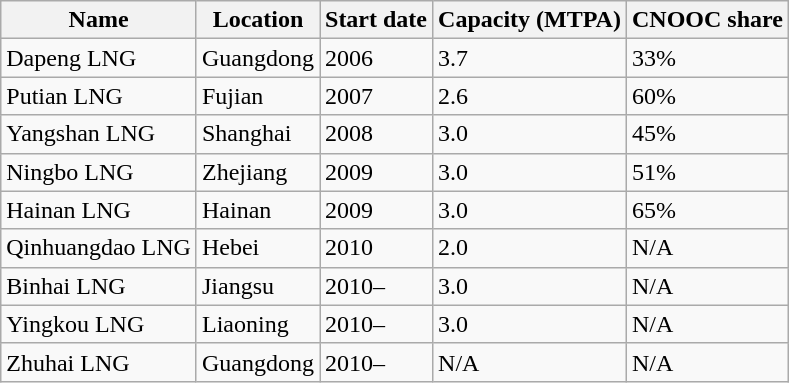<table class="wikitable sortable">
<tr>
<th>Name</th>
<th>Location</th>
<th>Start date</th>
<th>Capacity (MTPA)</th>
<th>CNOOC share</th>
</tr>
<tr>
<td>Dapeng LNG</td>
<td>Guangdong</td>
<td>2006</td>
<td>3.7</td>
<td>33%</td>
</tr>
<tr>
<td>Putian LNG</td>
<td>Fujian</td>
<td>2007</td>
<td>2.6</td>
<td>60%</td>
</tr>
<tr>
<td>Yangshan LNG</td>
<td>Shanghai</td>
<td>2008</td>
<td>3.0</td>
<td>45%</td>
</tr>
<tr>
<td>Ningbo LNG</td>
<td>Zhejiang</td>
<td>2009</td>
<td>3.0</td>
<td>51%</td>
</tr>
<tr>
<td>Hainan LNG</td>
<td>Hainan</td>
<td>2009</td>
<td>3.0</td>
<td>65%</td>
</tr>
<tr>
<td>Qinhuangdao LNG</td>
<td>Hebei</td>
<td>2010</td>
<td>2.0</td>
<td>N/A</td>
</tr>
<tr>
<td>Binhai LNG</td>
<td>Jiangsu</td>
<td>2010–</td>
<td>3.0</td>
<td>N/A</td>
</tr>
<tr>
<td>Yingkou LNG</td>
<td>Liaoning</td>
<td>2010–</td>
<td>3.0</td>
<td>N/A</td>
</tr>
<tr>
<td>Zhuhai LNG</td>
<td>Guangdong</td>
<td>2010–</td>
<td>N/A</td>
<td>N/A</td>
</tr>
</table>
